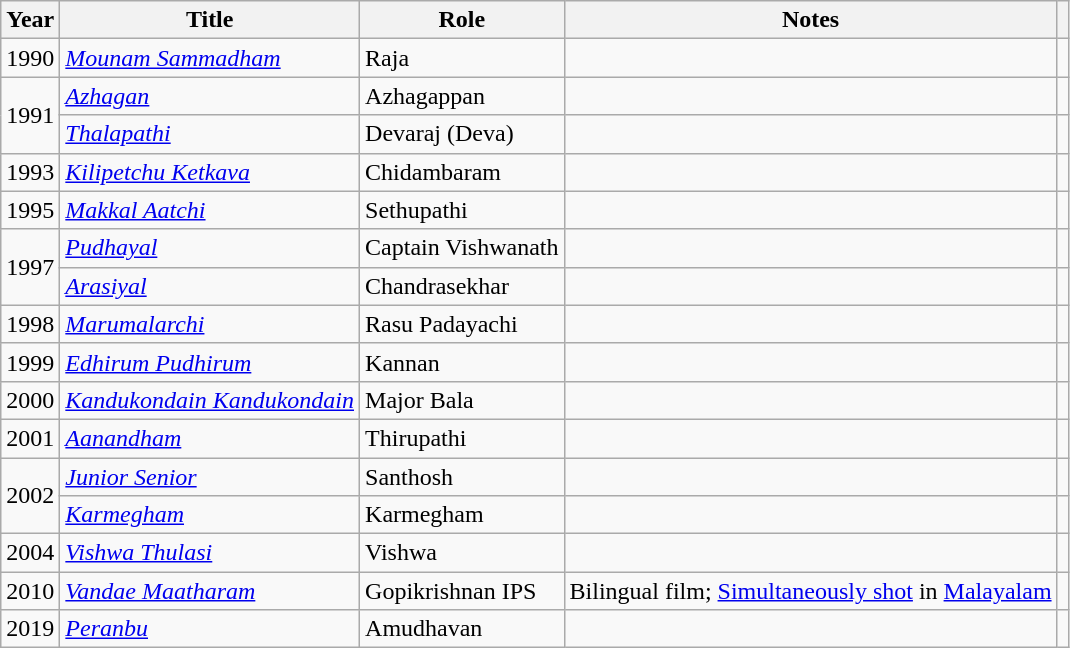<table class="wikitable sortable plainrowheaders">
<tr>
<th scope="col">Year</th>
<th scope="col">Title</th>
<th scope="col">Role</th>
<th scope="col">Notes</th>
<th scope="col" class="unsortable"></th>
</tr>
<tr>
<td style="text-align: center;">1990</td>
<td><em><a href='#'>Mounam Sammadham</a></em></td>
<td>Raja</td>
<td></td>
<td></td>
</tr>
<tr>
<td scope="row" style="text-align: center;" rowspan="2">1991</td>
<td><em><a href='#'>Azhagan</a></em></td>
<td>Azhagappan</td>
<td></td>
<td></td>
</tr>
<tr>
<td><em><a href='#'>Thalapathi</a></em></td>
<td>Devaraj (Deva)</td>
<td></td>
<td></td>
</tr>
<tr>
<td scope="row" style="text-align: center;">1993</td>
<td><em><a href='#'>Kilipetchu Ketkava</a></em></td>
<td>Chidambaram</td>
<td></td>
<td></td>
</tr>
<tr>
<td scope="row" style="text-align: center;">1995</td>
<td><em><a href='#'>Makkal Aatchi</a></em></td>
<td>Sethupathi</td>
<td></td>
<td></td>
</tr>
<tr>
<td rowspan="2" scope="row" style="text-align: center;">1997</td>
<td><em><a href='#'>Pudhayal</a></em></td>
<td>Captain Vishwanath</td>
<td></td>
<td></td>
</tr>
<tr>
<td><em><a href='#'>Arasiyal</a></em></td>
<td>Chandrasekhar</td>
<td></td>
<td></td>
</tr>
<tr>
<td scope="row" style="text-align: center;">1998</td>
<td><em><a href='#'>Marumalarchi</a></em></td>
<td>Rasu Padayachi</td>
<td></td>
<td></td>
</tr>
<tr>
<td scope="row" style="text-align: center;">1999</td>
<td><em><a href='#'>Edhirum Pudhirum</a></em></td>
<td>Kannan</td>
<td></td>
<td></td>
</tr>
<tr>
<td scope="row" style="text-align: center;">2000</td>
<td><em><a href='#'>Kandukondain Kandukondain</a></em></td>
<td>Major Bala</td>
<td></td>
<td></td>
</tr>
<tr>
<td scope="row" style="text-align: center;">2001</td>
<td><em><a href='#'>Aanandham</a></em></td>
<td>Thirupathi</td>
<td></td>
<td></td>
</tr>
<tr>
<td scope="row" style="text-align: center;" rowspan="2">2002</td>
<td><em><a href='#'>Junior Senior</a></em></td>
<td>Santhosh</td>
<td></td>
<td></td>
</tr>
<tr>
<td><em><a href='#'>Karmegham</a></em></td>
<td>Karmegham</td>
<td></td>
<td></td>
</tr>
<tr>
<td scope="row" style="text-align: center;">2004</td>
<td><em><a href='#'>Vishwa Thulasi</a></em></td>
<td>Vishwa</td>
<td></td>
<td></td>
</tr>
<tr>
<td scope="row" style="text-align: center;">2010</td>
<td><em><a href='#'>Vandae Maatharam</a></em></td>
<td>Gopikrishnan IPS</td>
<td>Bilingual film; <a href='#'>Simultaneously shot</a> in <a href='#'>Malayalam</a></td>
<td></td>
</tr>
<tr>
<td scope="row" style="text-align: center;">2019</td>
<td><em><a href='#'>Peranbu</a></em></td>
<td>Amudhavan</td>
<td></td>
<td></td>
</tr>
</table>
